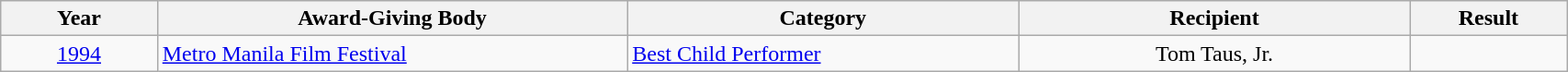<table | width="90%" class="wikitable sortable">
<tr>
<th width="10%">Year</th>
<th width="30%">Award-Giving Body</th>
<th width="25%">Category</th>
<th width="25%">Recipient</th>
<th width="10%">Result</th>
</tr>
<tr>
<td rowspan="1" align="center"><a href='#'>1994</a></td>
<td rowspan="1" align="left"><a href='#'>Metro Manila Film Festival</a></td>
<td align="left" rowspan=1><a href='#'>Best Child Performer</a></td>
<td align="center">Tom Taus, Jr.</td>
<td></td>
</tr>
</table>
